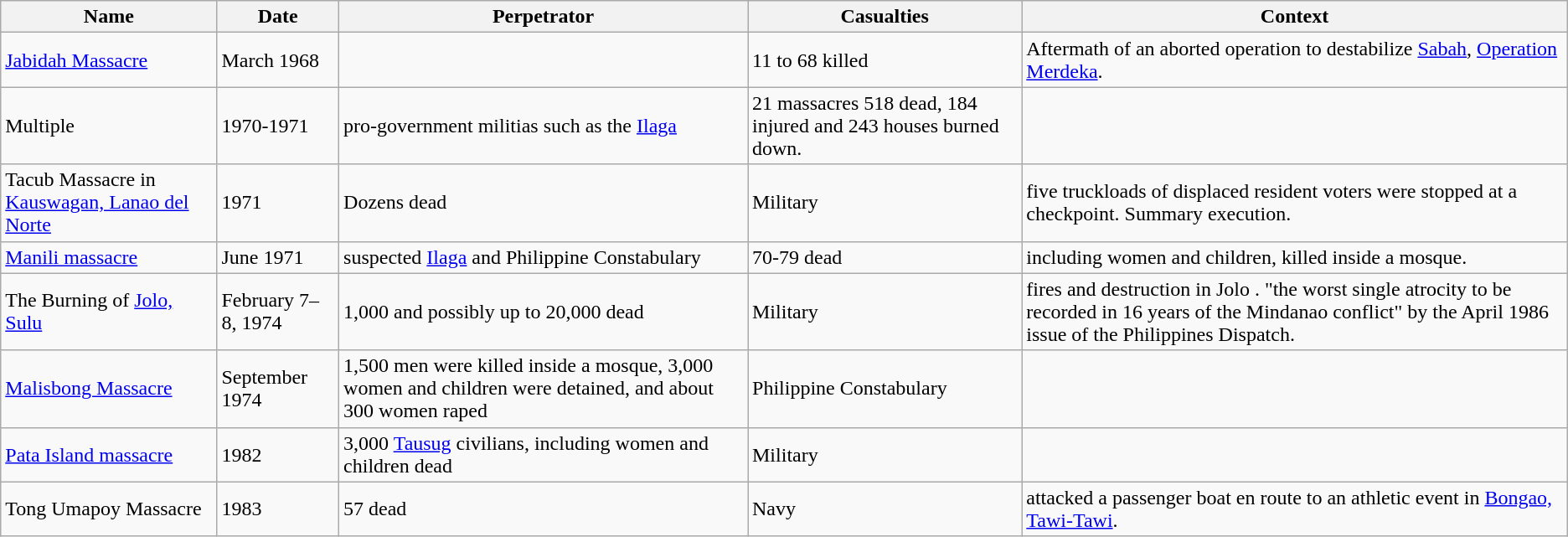<table class="wikitable">
<tr>
<th>Name</th>
<th>Date</th>
<th>Perpetrator</th>
<th>Casualties</th>
<th>Context</th>
</tr>
<tr>
<td><a href='#'>Jabidah Massacre</a></td>
<td>March 1968</td>
<td></td>
<td>11 to 68 killed</td>
<td>Aftermath of an aborted operation to destabilize <a href='#'>Sabah</a>, <a href='#'>Operation Merdeka</a>.</td>
</tr>
<tr>
<td>Multiple</td>
<td>1970-1971</td>
<td>pro-government militias such as the <a href='#'>Ilaga</a></td>
<td>21 massacres 518 dead, 184 injured and 243 houses burned down.</td>
<td></td>
</tr>
<tr>
<td>Tacub Massacre in <a href='#'>Kauswagan, Lanao del Norte</a></td>
<td>1971</td>
<td>Dozens dead</td>
<td>Military</td>
<td>five truckloads of displaced resident voters were stopped at a  checkpoint. Summary execution.</td>
</tr>
<tr>
<td><a href='#'>Manili massacre</a></td>
<td>June 1971</td>
<td>suspected <a href='#'>Ilaga</a> and Philippine Constabulary</td>
<td>70-79 dead</td>
<td>including women and children, killed inside a mosque.</td>
</tr>
<tr>
<td>The Burning of <a href='#'>Jolo, Sulu</a></td>
<td>February 7–8, 1974</td>
<td>1,000 and possibly up to 20,000 dead</td>
<td>Military</td>
<td>fires and destruction in Jolo . "the worst single atrocity to be recorded in 16 years of the Mindanao conflict" by the April 1986 issue of the Philippines Dispatch.</td>
</tr>
<tr>
<td><a href='#'>Malisbong Massacre</a></td>
<td>September 1974</td>
<td>1,500 men were killed inside a mosque, 3,000 women and children were detained, and about 300 women raped</td>
<td>Philippine Constabulary</td>
<td></td>
</tr>
<tr>
<td><a href='#'>Pata Island massacre</a></td>
<td>1982</td>
<td>3,000 <a href='#'>Tausug</a> civilians, including women and children dead</td>
<td>Military</td>
<td></td>
</tr>
<tr>
<td>Tong Umapoy Massacre</td>
<td>1983</td>
<td>57 dead</td>
<td>Navy</td>
<td>attacked a passenger boat en route to an athletic event in <a href='#'>Bongao, Tawi-Tawi</a>.</td>
</tr>
</table>
